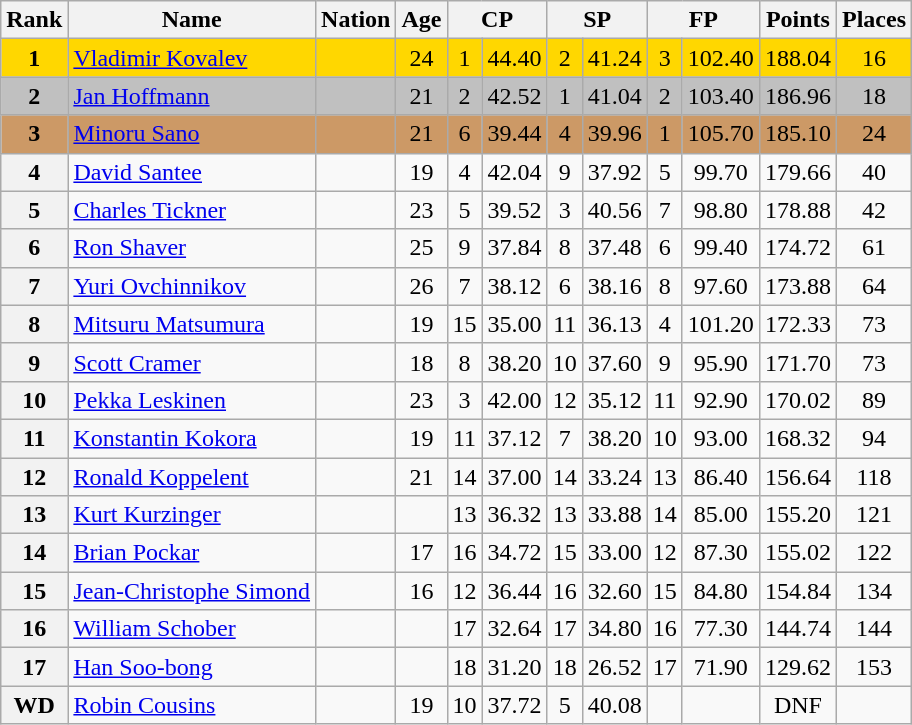<table class="wikitable">
<tr>
<th>Rank</th>
<th>Name</th>
<th>Nation</th>
<th>Age</th>
<th colspan=2>CP</th>
<th colspan=2>SP</th>
<th colspan=2>FP</th>
<th>Points</th>
<th>Places</th>
</tr>
<tr bgcolor=gold>
<td align=center><strong>1</strong></td>
<td><a href='#'>Vladimir Kovalev</a></td>
<td></td>
<td align=center>24</td>
<td align=center>1</td>
<td align=center>44.40</td>
<td align=center>2</td>
<td align=center>41.24</td>
<td align=center>3</td>
<td align=center>102.40</td>
<td align=center>188.04</td>
<td align=center>16</td>
</tr>
<tr bgcolor=silver>
<td align=center><strong>2</strong></td>
<td><a href='#'>Jan Hoffmann</a></td>
<td></td>
<td align=center>21</td>
<td align=center>2</td>
<td align=center>42.52</td>
<td align=center>1</td>
<td align=center>41.04</td>
<td align=center>2</td>
<td align=center>103.40</td>
<td align=center>186.96</td>
<td align=center>18</td>
</tr>
<tr bgcolor=cc9966>
<td align=center><strong>3</strong></td>
<td><a href='#'>Minoru Sano</a></td>
<td></td>
<td align=center>21</td>
<td align=center>6</td>
<td align=center>39.44</td>
<td align=center>4</td>
<td align=center>39.96</td>
<td align=center>1</td>
<td align=center>105.70</td>
<td align=center>185.10</td>
<td align=center>24</td>
</tr>
<tr>
<th>4</th>
<td><a href='#'>David Santee</a></td>
<td></td>
<td align=center>19</td>
<td align=center>4</td>
<td align=center>42.04</td>
<td align=center>9</td>
<td align=center>37.92</td>
<td align=center>5</td>
<td align=center>99.70</td>
<td align=center>179.66</td>
<td align=center>40</td>
</tr>
<tr>
<th>5</th>
<td><a href='#'>Charles Tickner</a></td>
<td></td>
<td align=center>23</td>
<td align=center>5</td>
<td align=center>39.52</td>
<td align=center>3</td>
<td align=center>40.56</td>
<td align=center>7</td>
<td align=center>98.80</td>
<td align=center>178.88</td>
<td align=center>42</td>
</tr>
<tr>
<th>6</th>
<td><a href='#'>Ron Shaver</a></td>
<td></td>
<td align=center>25</td>
<td align=center>9</td>
<td align=center>37.84</td>
<td align=center>8</td>
<td align=center>37.48</td>
<td align=center>6</td>
<td align=center>99.40</td>
<td align=center>174.72</td>
<td align=center>61</td>
</tr>
<tr>
<th>7</th>
<td><a href='#'>Yuri Ovchinnikov</a></td>
<td></td>
<td align=center>26</td>
<td align=center>7</td>
<td align=center>38.12</td>
<td align=center>6</td>
<td align=center>38.16</td>
<td align=center>8</td>
<td align=center>97.60</td>
<td align=center>173.88</td>
<td align=center>64</td>
</tr>
<tr>
<th>8</th>
<td><a href='#'>Mitsuru Matsumura</a></td>
<td></td>
<td align=center>19</td>
<td align=center>15</td>
<td align=center>35.00</td>
<td align=center>11</td>
<td align=center>36.13</td>
<td align=center>4</td>
<td align=center>101.20</td>
<td align=center>172.33</td>
<td align=center>73</td>
</tr>
<tr>
<th>9</th>
<td><a href='#'>Scott Cramer</a></td>
<td></td>
<td align=center>18</td>
<td align=center>8</td>
<td align=center>38.20</td>
<td align=center>10</td>
<td align=center>37.60</td>
<td align=center>9</td>
<td align=center>95.90</td>
<td align=center>171.70</td>
<td align=center>73</td>
</tr>
<tr>
<th>10</th>
<td><a href='#'>Pekka Leskinen</a></td>
<td></td>
<td align=center>23</td>
<td align=center>3</td>
<td align=center>42.00</td>
<td align=center>12</td>
<td align=center>35.12</td>
<td align=center>11</td>
<td align=center>92.90</td>
<td align=center>170.02</td>
<td align=center>89</td>
</tr>
<tr>
<th>11</th>
<td><a href='#'>Konstantin Kokora</a></td>
<td></td>
<td align=center>19</td>
<td align=center>11</td>
<td align=center>37.12</td>
<td align=center>7</td>
<td align=center>38.20</td>
<td align=center>10</td>
<td align=center>93.00</td>
<td align=center>168.32</td>
<td align=center>94</td>
</tr>
<tr>
<th>12</th>
<td><a href='#'>Ronald Koppelent</a></td>
<td></td>
<td align=center>21</td>
<td align=center>14</td>
<td align=center>37.00</td>
<td align=center>14</td>
<td align=center>33.24</td>
<td align=center>13</td>
<td align=center>86.40</td>
<td align=center>156.64</td>
<td align=center>118</td>
</tr>
<tr>
<th>13</th>
<td><a href='#'>Kurt Kurzinger</a></td>
<td></td>
<td align=center></td>
<td align=center>13</td>
<td align=center>36.32</td>
<td align=center>13</td>
<td align=center>33.88</td>
<td align=center>14</td>
<td align=center>85.00</td>
<td align=center>155.20</td>
<td align=center>121</td>
</tr>
<tr>
<th>14</th>
<td><a href='#'>Brian Pockar</a></td>
<td></td>
<td align=center>17</td>
<td align=center>16</td>
<td align=center>34.72</td>
<td align=center>15</td>
<td align=center>33.00</td>
<td align=center>12</td>
<td align=center>87.30</td>
<td align=center>155.02</td>
<td align=center>122</td>
</tr>
<tr>
<th>15</th>
<td><a href='#'>Jean-Christophe Simond</a></td>
<td></td>
<td align=center>16</td>
<td align=center>12</td>
<td align=center>36.44</td>
<td align=center>16</td>
<td align=center>32.60</td>
<td align=center>15</td>
<td align=center>84.80</td>
<td align=center>154.84</td>
<td align=center>134</td>
</tr>
<tr>
<th>16</th>
<td><a href='#'>William Schober</a></td>
<td></td>
<td align=center></td>
<td align=center>17</td>
<td align=center>32.64</td>
<td align=center>17</td>
<td align=center>34.80</td>
<td align=center>16</td>
<td align=center>77.30</td>
<td align=center>144.74</td>
<td align=center>144</td>
</tr>
<tr>
<th>17</th>
<td><a href='#'>Han Soo-bong</a></td>
<td></td>
<td align=center></td>
<td align=center>18</td>
<td align=center>31.20</td>
<td align=center>18</td>
<td align=center>26.52</td>
<td align=center>17</td>
<td align=center>71.90</td>
<td align=center>129.62</td>
<td align=center>153</td>
</tr>
<tr>
<th>WD</th>
<td><a href='#'>Robin Cousins</a></td>
<td></td>
<td align=center>19</td>
<td align=center>10</td>
<td align=center>37.72</td>
<td align=center>5</td>
<td align=center>40.08</td>
<td align=center></td>
<td align=center></td>
<td align=center>DNF</td>
<td align=center></td>
</tr>
</table>
